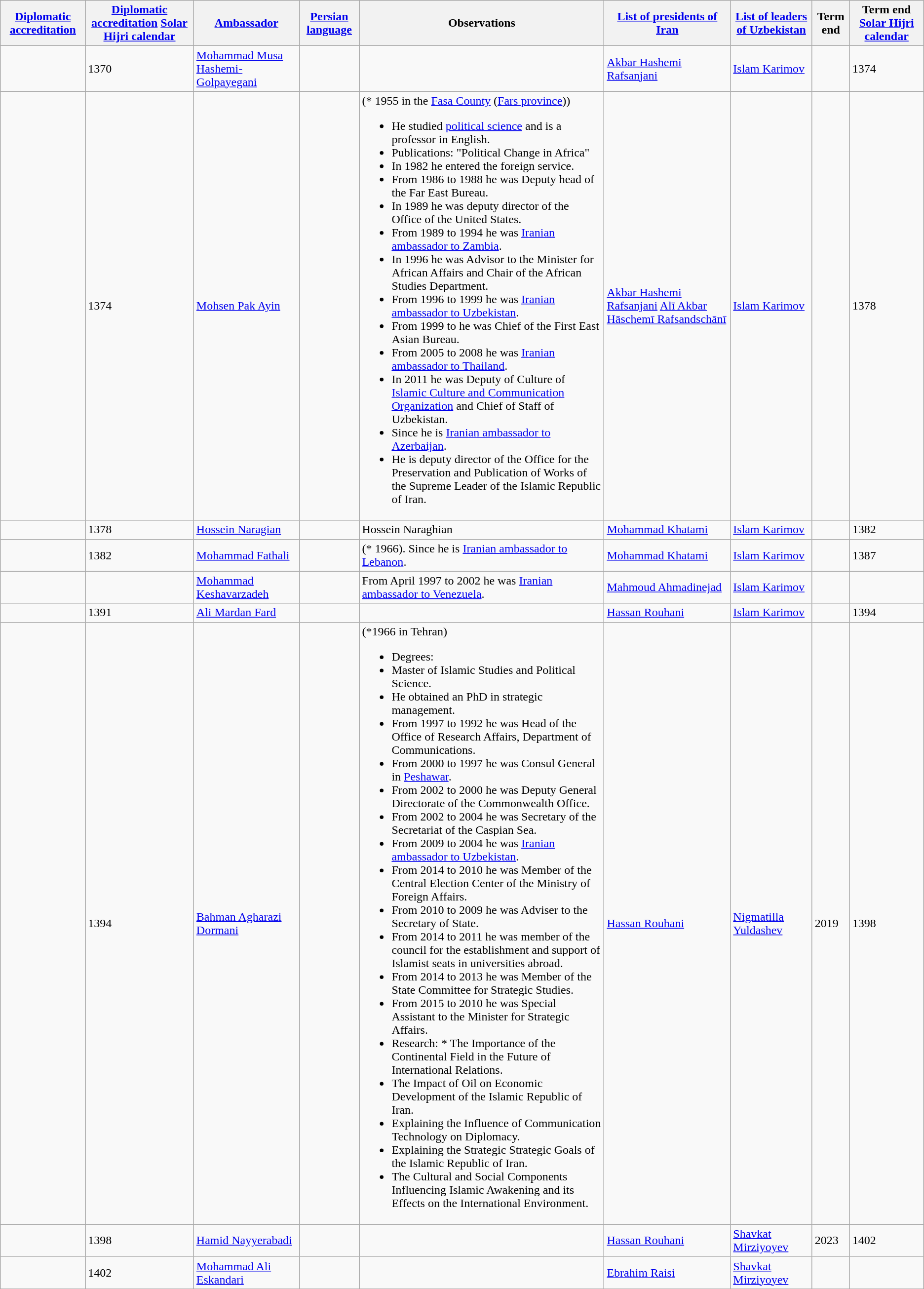<table class="wikitable sortable">
<tr>
<th><a href='#'>Diplomatic accreditation</a></th>
<th><a href='#'>Diplomatic accreditation</a> <a href='#'>Solar Hijri calendar</a></th>
<th><a href='#'>Ambassador</a></th>
<th><a href='#'>Persian language</a></th>
<th>Observations</th>
<th><a href='#'>List of presidents of Iran</a></th>
<th><a href='#'>List of leaders of Uzbekistan</a></th>
<th>Term end</th>
<th>Term end <a href='#'>Solar Hijri calendar</a></th>
</tr>
<tr>
<td></td>
<td>1370</td>
<td><a href='#'>Mohammad Musa Hashemi-Golpayegani</a></td>
<td></td>
<td></td>
<td><a href='#'>Akbar Hashemi Rafsanjani</a></td>
<td><a href='#'>Islam Karimov</a></td>
<td></td>
<td>1374</td>
</tr>
<tr>
<td></td>
<td>1374</td>
<td><a href='#'>Mohsen Pak Ayin</a></td>
<td></td>
<td>(* 1955 in the <a href='#'>Fasa County</a> (<a href='#'>Fars province</a>))<br><ul><li>He studied <a href='#'>political science</a> and is a professor in English.</li><li>Publications: "Political Change in Africa"</li><li>In 1982 he entered the foreign service.</li><li>From 1986 to 1988 he was Deputy head of the Far East Bureau.</li><li>In 1989 he was deputy director of the Office of the United States.</li><li>From 1989 to 1994 he was <a href='#'>Iranian ambassador to Zambia</a>.</li><li>In 1996 he was Advisor to the Minister for African Affairs and Chair of the African Studies Department.</li><li>From 1996 to 1999 he was <a href='#'>Iranian ambassador to Uzbekistan</a>.</li><li>From 1999 to  he was Chief of the First East Asian Bureau.</li><li>From 2005 to 2008 he was <a href='#'>Iranian ambassador to Thailand</a>.</li><li>In 2011 he was Deputy of Culture of <a href='#'>Islamic Culture and Communication Organization</a> and Chief of Staff of Uzbekistan.</li><li>Since  he is <a href='#'>Iranian ambassador to Azerbaijan</a>.</li><li>He is deputy director of the Office for the Preservation and Publication of Works of the Supreme Leader of the Islamic Republic of Iran.</li></ul></td>
<td><a href='#'>Akbar Hashemi Rafsanjani</a> <a href='#'>Alī Akbar Hāschemī Rafsandschānī</a></td>
<td><a href='#'>Islam Karimov</a></td>
<td></td>
<td>1378</td>
</tr>
<tr>
<td></td>
<td>1378</td>
<td><a href='#'>Hossein Naragian</a></td>
<td></td>
<td>Hossein Naraghian</td>
<td><a href='#'>Mohammad Khatami</a></td>
<td><a href='#'>Islam Karimov</a></td>
<td></td>
<td>1382</td>
</tr>
<tr>
<td></td>
<td>1382</td>
<td><a href='#'>Mohammad Fathali</a></td>
<td></td>
<td>(* 1966). Since  he is <a href='#'>Iranian ambassador to Lebanon</a>.</td>
<td><a href='#'>Mohammad Khatami</a></td>
<td><a href='#'>Islam Karimov</a></td>
<td></td>
<td>1387</td>
</tr>
<tr>
<td></td>
<td></td>
<td><a href='#'>Mohammad Keshavarzadeh</a></td>
<td></td>
<td>From April 1997 to 2002 he was <a href='#'>Iranian ambassador to Venezuela</a>.</td>
<td><a href='#'>Mahmoud Ahmadinejad</a></td>
<td><a href='#'>Islam Karimov</a></td>
<td></td>
<td></td>
</tr>
<tr>
<td></td>
<td>1391</td>
<td><a href='#'>Ali Mardan Fard</a></td>
<td></td>
<td></td>
<td><a href='#'>Hassan Rouhani</a></td>
<td><a href='#'>Islam Karimov</a></td>
<td></td>
<td>1394</td>
</tr>
<tr>
<td></td>
<td>1394</td>
<td><a href='#'>Bahman Agharazi Dormani</a></td>
<td></td>
<td>(*1966 in Tehran)<br><ul><li>Degrees:</li><li>Master of Islamic Studies and Political Science.</li><li>He obtained an PhD in strategic management.</li><li>From 1997 to 1992 he was Head of the Office of Research Affairs, Department of Communications.</li><li>From 2000 to 1997 he was Consul General in <a href='#'>Peshawar</a>.</li><li>From 2002 to 2000 he was Deputy General Directorate of the Commonwealth Office.</li><li>From 2002 to 2004 he was Secretary of the Secretariat of the Caspian Sea.</li><li>From 2009 to 2004 he was <a href='#'>Iranian ambassador to Uzbekistan</a>.</li><li>From 2014 to 2010 he was Member of the Central Election Center of the Ministry of Foreign Affairs.</li><li>From 2010 to 2009 he was Adviser to the Secretary of State.</li><li>From 2014 to 2011 he was member of the council for the establishment and support of Islamist seats in universities abroad.</li><li>From 2014 to 2013 he was Member of the State Committee for Strategic Studies.</li><li>From 2015 to 2010 he was Special Assistant to the Minister for Strategic Affairs.</li><li>Research:  * The Importance of the Continental Field in the Future of International Relations.</li><li>The Impact of Oil on Economic Development of the Islamic Republic of Iran.</li><li>Explaining the Influence of Communication Technology on Diplomacy.</li><li>Explaining the Strategic Strategic Goals of the Islamic Republic of Iran.</li><li>The Cultural and Social Components Influencing Islamic Awakening and its Effects on the International Environment.</li></ul></td>
<td><a href='#'>Hassan Rouhani</a></td>
<td><a href='#'>Nigmatilla Yuldashev</a></td>
<td>2019</td>
<td>1398</td>
</tr>
<tr>
<td></td>
<td>1398</td>
<td><a href='#'>Hamid Nayyerabadi</a></td>
<td></td>
<td></td>
<td><a href='#'>Hassan Rouhani</a></td>
<td><a href='#'>Shavkat Mirziyoyev</a></td>
<td>2023</td>
<td>1402</td>
</tr>
<tr>
<td></td>
<td>1402</td>
<td><a href='#'>Mohammad Ali Eskandari</a></td>
<td></td>
<td></td>
<td><a href='#'>Ebrahim Raisi</a></td>
<td><a href='#'>Shavkat Mirziyoyev</a></td>
<td></td>
<td></td>
</tr>
</table>
